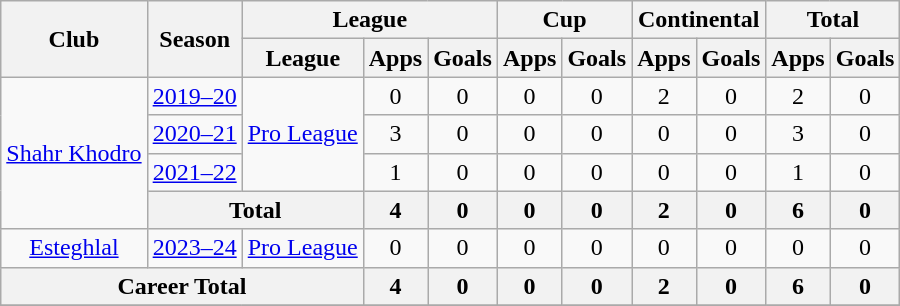<table class="wikitable"style="text-align: center;">
<tr>
<th rowspan=2>Club</th>
<th rowspan=2>Season</th>
<th Colspan=3>League</th>
<th Colspan=2>Cup</th>
<th Colspan=2>Continental</th>
<th Colspan="2">Total</th>
</tr>
<tr>
<th>League</th>
<th>Apps</th>
<th>Goals</th>
<th>Apps</th>
<th>Goals</th>
<th>Apps</th>
<th>Goals</th>
<th>Apps</th>
<th>Goals</th>
</tr>
<tr>
<td rowspan="4"><a href='#'>Shahr Khodro</a></td>
<td><a href='#'>2019–20</a></td>
<td rowspan="3"><a href='#'>Pro League</a></td>
<td>0</td>
<td>0</td>
<td>0</td>
<td>0</td>
<td>2</td>
<td>0</td>
<td>2</td>
<td>0</td>
</tr>
<tr>
<td><a href='#'>2020–21</a></td>
<td>3</td>
<td>0</td>
<td>0</td>
<td>0</td>
<td>0</td>
<td>0</td>
<td>3</td>
<td>0</td>
</tr>
<tr>
<td><a href='#'>2021–22</a></td>
<td>1</td>
<td>0</td>
<td>0</td>
<td>0</td>
<td>0</td>
<td>0</td>
<td>1</td>
<td>0</td>
</tr>
<tr>
<th colspan=2>Total</th>
<th>4</th>
<th>0</th>
<th>0</th>
<th>0</th>
<th>2</th>
<th>0</th>
<th>6</th>
<th>0</th>
</tr>
<tr>
<td><a href='#'>Esteghlal</a></td>
<td><a href='#'>2023–24</a></td>
<td><a href='#'>Pro League</a></td>
<td>0</td>
<td>0</td>
<td>0</td>
<td>0</td>
<td>0</td>
<td>0</td>
<td>0</td>
<td>0</td>
</tr>
<tr>
<th colspan=3>Career Total</th>
<th>4</th>
<th>0</th>
<th>0</th>
<th>0</th>
<th>2</th>
<th>0</th>
<th>6</th>
<th>0</th>
</tr>
<tr>
</tr>
</table>
